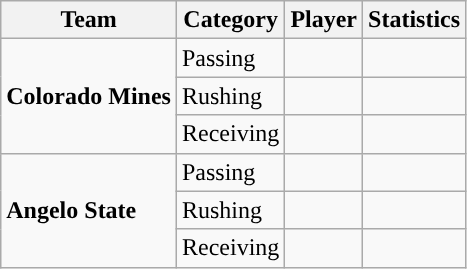<table class="wikitable" style="float: left;">
<tr>
<th>Team</th>
<th>Category</th>
<th>Player</th>
<th>Statistics</th>
</tr>
<tr>
<td rowspan=3><strong>Colorado Mines</strong></td>
<td>Passing</td>
<td></td>
<td></td>
</tr>
<tr>
<td>Rushing</td>
<td></td>
<td></td>
</tr>
<tr>
<td>Receiving</td>
<td></td>
<td></td>
</tr>
<tr>
<td rowspan=3><strong>Angelo State</strong></td>
<td>Passing</td>
<td></td>
<td></td>
</tr>
<tr>
<td>Rushing</td>
<td></td>
<td></td>
</tr>
<tr>
<td>Receiving</td>
<td></td>
<td></td>
</tr>
</table>
